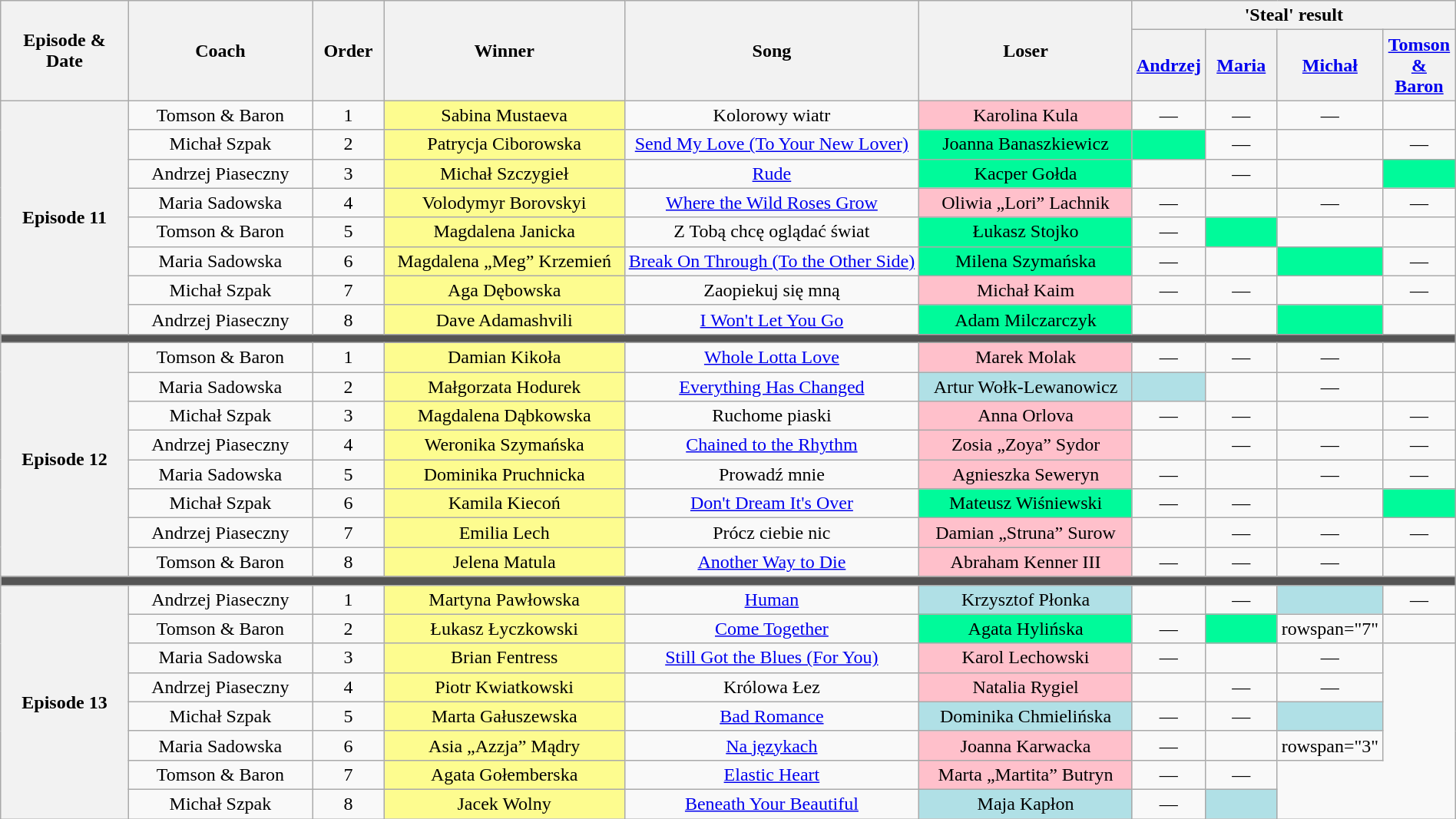<table class="wikitable" style="text-align: center; width:100%;">
<tr>
<th rowspan="2" style="width:9%;">Episode & Date</th>
<th rowspan="2" style="width:13%;">Coach</th>
<th rowspan="2" style="width:05%;">Order</th>
<th rowspan="2" style="width:17%;">Winner</th>
<th rowspan="2" style="width:21%;">Song</th>
<th rowspan="2" style="width:15%;">Loser</th>
<th colspan="4" style="width:20%;">'Steal' result</th>
</tr>
<tr>
<th style="width:05%;"><a href='#'>Andrzej</a></th>
<th style="width:05%;"><a href='#'>Maria</a></th>
<th style="width:05%;"><a href='#'>Michał</a></th>
<th style="width:05%;"><a href='#'>Tomson & Baron</a></th>
</tr>
<tr>
<th rowspan="8">Episode 11<br><small></small></th>
<td>Tomson & Baron</td>
<td>1</td>
<td style="background:#fdfc8f;">Sabina Mustaeva</td>
<td>Kolorowy wiatr</td>
<td style="background:pink;">Karolina Kula</td>
<td>—</td>
<td>—</td>
<td>—</td>
<td></td>
</tr>
<tr>
<td>Michał Szpak</td>
<td>2</td>
<td style="background:#fdfc8f;">Patrycja Ciborowska</td>
<td><a href='#'>Send My Love (To Your New Lover)</a></td>
<td style="background:#00fa9a">Joanna Banaszkiewicz</td>
<td style="background:#00fa9a"><strong></strong></td>
<td>—</td>
<td></td>
<td>—</td>
</tr>
<tr>
<td>Andrzej Piaseczny</td>
<td>3</td>
<td style="background:#fdfc8f;">Michał Szczygieł</td>
<td><a href='#'>Rude</a></td>
<td style="background:#00fa9a;">Kacper Gołda</td>
<td></td>
<td>—</td>
<td><strong></strong></td>
<td style="background:#00fa9a;"><strong></strong></td>
</tr>
<tr>
<td>Maria Sadowska</td>
<td>4</td>
<td style="background:#fdfc8f;">Volodymyr Borovskyi</td>
<td><a href='#'>Where the Wild Roses Grow</a></td>
<td style="background:pink;">Oliwia „Lori” Lachnik</td>
<td>—</td>
<td></td>
<td>—</td>
<td>—</td>
</tr>
<tr>
<td>Tomson & Baron</td>
<td>5</td>
<td style="background:#fdfc8f;">Magdalena Janicka</td>
<td>Z Tobą chcę oglądać świat</td>
<td style="background:#00fa9a;">Łukasz Stojko</td>
<td>—</td>
<td style="background:#00fa9a;"><strong></strong></td>
<td><strong></strong></td>
<td></td>
</tr>
<tr>
<td>Maria Sadowska</td>
<td>6</td>
<td style="background:#fdfc8f;">Magdalena „Meg” Krzemień</td>
<td><a href='#'>Break On Through (To the Other Side)</a></td>
<td style="background:#00fa9a">Milena Szymańska</td>
<td>—</td>
<td></td>
<td style="background:#00fa9a"><strong></strong></td>
<td>—</td>
</tr>
<tr>
<td>Michał Szpak</td>
<td>7</td>
<td style="background:#fdfc8f;">Aga Dębowska</td>
<td>Zaopiekuj się mną</td>
<td style="background:pink;">Michał Kaim</td>
<td>—</td>
<td>—</td>
<td></td>
<td>—</td>
</tr>
<tr>
<td>Andrzej Piaseczny</td>
<td>8</td>
<td style="background:#fdfc8f;">Dave Adamashvili</td>
<td><a href='#'>I Won't Let You Go</a></td>
<td style="background:#00fa9a;">Adam Milczarczyk</td>
<td></td>
<td><strong></strong></td>
<td style="background:#00fa9a;"><strong></strong></td>
<td><strong></strong></td>
</tr>
<tr>
<td colspan="10" style="background:#555;"></td>
</tr>
<tr>
<th rowspan="8">Episode 12<br><small></small></th>
<td>Tomson & Baron</td>
<td>1</td>
<td style="background:#fdfc8f;">Damian Kikoła</td>
<td><a href='#'>Whole Lotta Love</a></td>
<td style="background:pink;">Marek Molak</td>
<td>—</td>
<td>—</td>
<td>—</td>
<td></td>
</tr>
<tr>
<td>Maria Sadowska</td>
<td>2</td>
<td style="background:#fdfc8f;">Małgorzata Hodurek</td>
<td><a href='#'>Everything Has Changed</a></td>
<td style="background:#B0E0E6;">Artur Wołk-Lewanowicz</td>
<td style="background:#B0E0E6;"><strong></strong></td>
<td></td>
<td>—</td>
<td><strong></strong></td>
</tr>
<tr>
<td>Michał Szpak</td>
<td>3</td>
<td style="background:#fdfc8f;">Magdalena Dąbkowska</td>
<td>Ruchome piaski</td>
<td style="background:pink;">Anna Orlova</td>
<td>—</td>
<td>—</td>
<td></td>
<td>—</td>
</tr>
<tr>
<td>Andrzej Piaseczny</td>
<td>4</td>
<td style="background:#fdfc8f;">Weronika Szymańska</td>
<td><a href='#'>Chained to the Rhythm</a></td>
<td style="background:pink;">Zosia „Zoya” Sydor</td>
<td></td>
<td>—</td>
<td>—</td>
<td>—</td>
</tr>
<tr>
<td>Maria Sadowska</td>
<td>5</td>
<td style="background:#fdfc8f;">Dominika Pruchnicka</td>
<td>Prowadź mnie</td>
<td style="background:pink;">Agnieszka Seweryn</td>
<td>—</td>
<td></td>
<td>—</td>
<td>—</td>
</tr>
<tr>
<td>Michał Szpak</td>
<td>6</td>
<td style="background:#fdfc8f;">Kamila Kiecoń</td>
<td><a href='#'>Don't Dream It's Over</a></td>
<td style="background:#00fa9a;">Mateusz Wiśniewski</td>
<td>—</td>
<td>—</td>
<td></td>
<td style="background:#00fa9a;"><strong></strong></td>
</tr>
<tr>
<td>Andrzej Piaseczny</td>
<td>7</td>
<td style="background:#fdfc8f;">Emilia Lech</td>
<td>Prócz ciebie nic</td>
<td style="background:pink;">Damian „Struna” Surow</td>
<td></td>
<td>—</td>
<td>—</td>
<td>—</td>
</tr>
<tr>
<td>Tomson & Baron</td>
<td>8</td>
<td style="background:#fdfc8f;">Jelena Matula</td>
<td><a href='#'>Another Way to Die</a></td>
<td style="background:pink;">Abraham Kenner III</td>
<td>—</td>
<td>—</td>
<td>—</td>
<td></td>
</tr>
<tr>
<td colspan="10" style="background:#555;"></td>
</tr>
<tr>
<th rowspan="8">Episode 13<br><small></small></th>
<td>Andrzej Piaseczny</td>
<td>1</td>
<td style="background:#fdfc8f;">Martyna Pawłowska</td>
<td><a href='#'>Human</a></td>
<td style="background:#B0E0E6;">Krzysztof Płonka</td>
<td></td>
<td>—</td>
<td style="background:#B0E0E6;"><strong></strong></td>
<td>—</td>
</tr>
<tr>
<td>Tomson & Baron</td>
<td>2</td>
<td style="background:#fdfc8f;">Łukasz Łyczkowski</td>
<td><a href='#'>Come Together</a></td>
<td style="background:#00fa9a;">Agata Hylińska</td>
<td>—</td>
<td style="background:#00fa9a;"><strong></strong></td>
<td>rowspan="7" </td>
<td></td>
</tr>
<tr>
<td>Maria Sadowska</td>
<td>3</td>
<td style="background:#fdfc8f;">Brian Fentress</td>
<td><a href='#'>Still Got the Blues (For You)</a></td>
<td style="background:pink;">Karol Lechowski</td>
<td>—</td>
<td></td>
<td>—</td>
</tr>
<tr>
<td>Andrzej Piaseczny</td>
<td>4</td>
<td style="background:#fdfc8f;">Piotr Kwiatkowski</td>
<td>Królowa Łez</td>
<td style="background:pink;">Natalia Rygiel</td>
<td></td>
<td>—</td>
<td>—</td>
</tr>
<tr>
<td>Michał Szpak</td>
<td>5</td>
<td style="background:#fdfc8f;">Marta Gałuszewska</td>
<td><a href='#'>Bad Romance</a></td>
<td style="background:#B0E0E6;">Dominika Chmielińska</td>
<td>—</td>
<td>—</td>
<td style="background:#B0E0E6;"><strong></strong></td>
</tr>
<tr>
<td>Maria Sadowska</td>
<td>6</td>
<td style="background:#fdfc8f;">Asia „Azzja” Mądry</td>
<td><a href='#'>Na językach</a></td>
<td style="background:pink;">Joanna Karwacka</td>
<td>—</td>
<td></td>
<td>rowspan="3" </td>
</tr>
<tr>
<td>Tomson & Baron</td>
<td>7</td>
<td style="background:#fdfc8f;">Agata Gołemberska</td>
<td><a href='#'>Elastic Heart</a></td>
<td style="background:pink;">Marta „Martita” Butryn</td>
<td>—</td>
<td>—</td>
</tr>
<tr>
<td>Michał Szpak</td>
<td>8</td>
<td style="background:#fdfc8f;">Jacek Wolny</td>
<td><a href='#'>Beneath Your Beautiful</a></td>
<td style="background:#B0E0E6;">Maja Kapłon</td>
<td>—</td>
<td style="background:#B0E0E6;"><strong></strong></td>
</tr>
</table>
